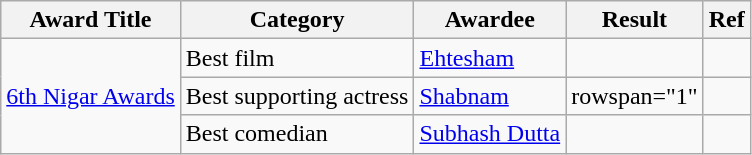<table class="wikitable">
<tr>
<th>Award Title</th>
<th>Category</th>
<th>Awardee</th>
<th>Result</th>
<th>Ref</th>
</tr>
<tr>
<td rowspan="3"><a href='#'>6th Nigar Awards</a></td>
<td>Best film</td>
<td><a href='#'>Ehtesham</a></td>
<td></td>
<td></td>
</tr>
<tr>
<td>Best supporting actress</td>
<td rowspan="1"><a href='#'>Shabnam</a></td>
<td>rowspan="1" </td>
<td></td>
</tr>
<tr>
<td>Best comedian</td>
<td><a href='#'>Subhash Dutta</a></td>
<td></td>
<td></td>
</tr>
</table>
